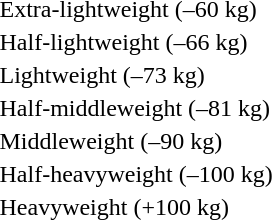<table>
<tr>
<td rowspan=2>Extra-lightweight (–60 kg)<br></td>
<td rowspan=2></td>
<td rowspan=2></td>
<td></td>
</tr>
<tr>
<td></td>
</tr>
<tr>
<td rowspan=2>Half-lightweight (–66 kg)<br></td>
<td rowspan=2></td>
<td rowspan=2></td>
<td></td>
</tr>
<tr>
<td></td>
</tr>
<tr>
<td rowspan=2>Lightweight (–73 kg)<br></td>
<td rowspan=2></td>
<td rowspan=2></td>
<td></td>
</tr>
<tr>
<td></td>
</tr>
<tr>
<td rowspan=2>Half-middleweight (–81 kg)<br></td>
<td rowspan=2></td>
<td rowspan=2></td>
<td></td>
</tr>
<tr>
<td></td>
</tr>
<tr>
<td rowspan=2>Middleweight (–90 kg)<br></td>
<td rowspan=2></td>
<td rowspan=2></td>
<td></td>
</tr>
<tr>
<td></td>
</tr>
<tr>
<td rowspan=2>Half-heavyweight (–100 kg)<br></td>
<td rowspan=2></td>
<td rowspan=2></td>
<td></td>
</tr>
<tr>
<td></td>
</tr>
<tr>
<td rowspan=2>Heavyweight (+100 kg)<br></td>
<td rowspan=2></td>
<td rowspan=2></td>
<td></td>
</tr>
<tr>
<td></td>
</tr>
</table>
